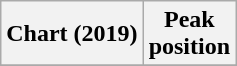<table class="wikitable plainrowheaders">
<tr>
<th>Chart (2019)</th>
<th>Peak<br>position</th>
</tr>
<tr>
</tr>
</table>
